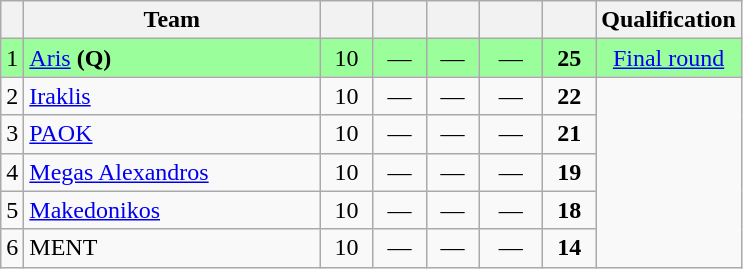<table class="wikitable" style="text-align: center; font-size:100%">
<tr>
<th></th>
<th width=190>Team</th>
<th width=28></th>
<th width=28></th>
<th width=28></th>
<th width=35></th>
<th width=28></th>
<th>Qualification</th>
</tr>
<tr bgcolor=#9AFF9A>
<td>1</td>
<td align=left><a href='#'>Aris</a> <strong>(Q)</strong></td>
<td>10</td>
<td>—</td>
<td>—</td>
<td>—</td>
<td><strong>25</strong></td>
<td><a href='#'>Final round</a></td>
</tr>
<tr>
<td>2</td>
<td align=left><a href='#'>Iraklis</a></td>
<td>10</td>
<td>—</td>
<td>—</td>
<td>—</td>
<td><strong>22</strong></td>
<td rowspan=5></td>
</tr>
<tr>
<td>3</td>
<td align=left><a href='#'>PAOK</a></td>
<td>10</td>
<td>—</td>
<td>—</td>
<td>—</td>
<td><strong>21</strong></td>
</tr>
<tr>
<td>4</td>
<td align=left><a href='#'>Megas Alexandros</a></td>
<td>10</td>
<td>—</td>
<td>—</td>
<td>—</td>
<td><strong>19</strong></td>
</tr>
<tr>
<td>5</td>
<td align=left><a href='#'>Makedonikos</a></td>
<td>10</td>
<td>—</td>
<td>—</td>
<td>—</td>
<td><strong>18</strong></td>
</tr>
<tr>
<td>6</td>
<td align=left>MENT</td>
<td>10</td>
<td>—</td>
<td>—</td>
<td>—</td>
<td><strong>14</strong></td>
</tr>
</table>
